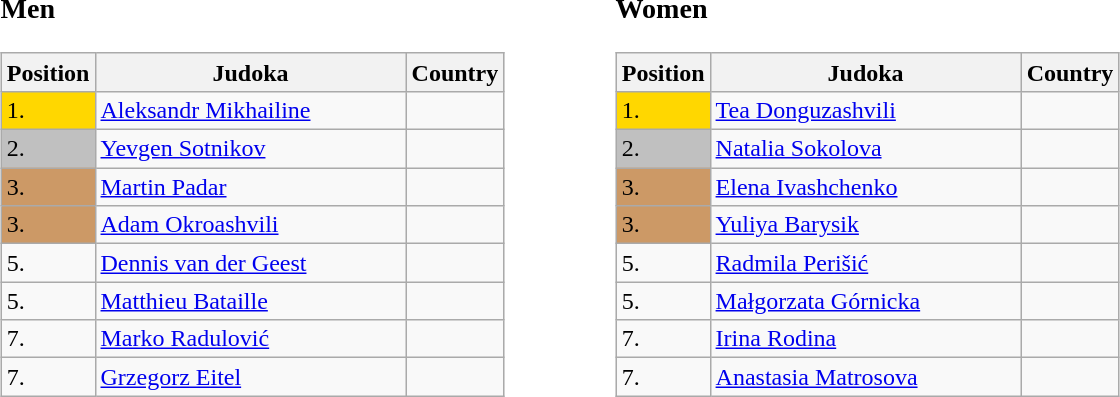<table>
<tr>
<td valign="top"><br><h3>Men</h3><table class=wikitable>
<tr>
<th width=10>Position</th>
<th width=200>Judoka</th>
<th width=10>Country</th>
</tr>
<tr>
<td bgcolor=gold>1.</td>
<td><a href='#'>Aleksandr Mikhailine</a></td>
<td></td>
</tr>
<tr>
<td bgcolor="silver">2.</td>
<td><a href='#'>Yevgen Sotnikov</a></td>
<td></td>
</tr>
<tr>
<td bgcolor="CC9966">3.</td>
<td><a href='#'>Martin Padar</a></td>
<td></td>
</tr>
<tr>
<td bgcolor="CC9966">3.</td>
<td><a href='#'>Adam Okroashvili</a></td>
<td></td>
</tr>
<tr>
<td>5.</td>
<td><a href='#'>Dennis van der Geest</a></td>
<td></td>
</tr>
<tr>
<td>5.</td>
<td><a href='#'>Matthieu Bataille</a></td>
<td></td>
</tr>
<tr>
<td>7.</td>
<td><a href='#'>Marko Radulović</a></td>
<td></td>
</tr>
<tr>
<td>7.</td>
<td><a href='#'>Grzegorz Eitel</a></td>
<td></td>
</tr>
</table>
</td>
<td width="50"> </td>
<td valign="top"><br><h3>Women</h3><table class=wikitable>
<tr>
<th width=10>Position</th>
<th width=200>Judoka</th>
<th width=10>Country</th>
</tr>
<tr>
<td bgcolor=gold>1.</td>
<td><a href='#'>Tea Donguzashvili</a></td>
<td></td>
</tr>
<tr>
<td bgcolor="silver">2.</td>
<td><a href='#'>Natalia Sokolova</a></td>
<td></td>
</tr>
<tr>
<td bgcolor="CC9966">3.</td>
<td><a href='#'>Elena Ivashchenko</a></td>
<td></td>
</tr>
<tr>
<td bgcolor="CC9966">3.</td>
<td><a href='#'>Yuliya Barysik</a></td>
<td></td>
</tr>
<tr>
<td>5.</td>
<td><a href='#'>Radmila Perišić</a></td>
<td></td>
</tr>
<tr>
<td>5.</td>
<td><a href='#'>Małgorzata Górnicka</a></td>
<td></td>
</tr>
<tr>
<td>7.</td>
<td><a href='#'>Irina Rodina</a></td>
<td></td>
</tr>
<tr>
<td>7.</td>
<td><a href='#'>Anastasia Matrosova</a></td>
<td></td>
</tr>
</table>
</td>
</tr>
</table>
